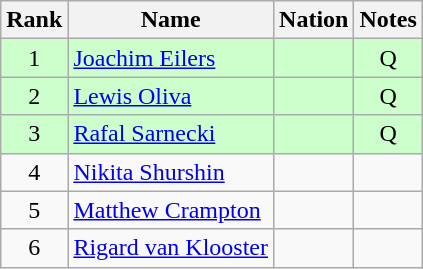<table class="wikitable sortable" style="text-align:center">
<tr>
<th>Rank</th>
<th>Name</th>
<th>Nation</th>
<th>Notes</th>
</tr>
<tr bgcolor=ccffcc>
<td>1</td>
<td align=left><a href='#'>Joachim Eilers</a></td>
<td align=left></td>
<td>Q</td>
</tr>
<tr bgcolor=ccffcc>
<td>2</td>
<td align=left><a href='#'>Lewis Oliva</a></td>
<td align=left></td>
<td>Q</td>
</tr>
<tr bgcolor=ccffcc>
<td>3</td>
<td align=left><a href='#'>Rafal Sarnecki</a></td>
<td align=left></td>
<td>Q</td>
</tr>
<tr>
<td>4</td>
<td align=left><a href='#'>Nikita Shurshin</a></td>
<td align=left></td>
<td></td>
</tr>
<tr>
<td>5</td>
<td align=left><a href='#'>Matthew Crampton</a></td>
<td align=left></td>
<td></td>
</tr>
<tr>
<td>6</td>
<td align=left><a href='#'>Rigard van Klooster</a></td>
<td align=left></td>
<td></td>
</tr>
</table>
